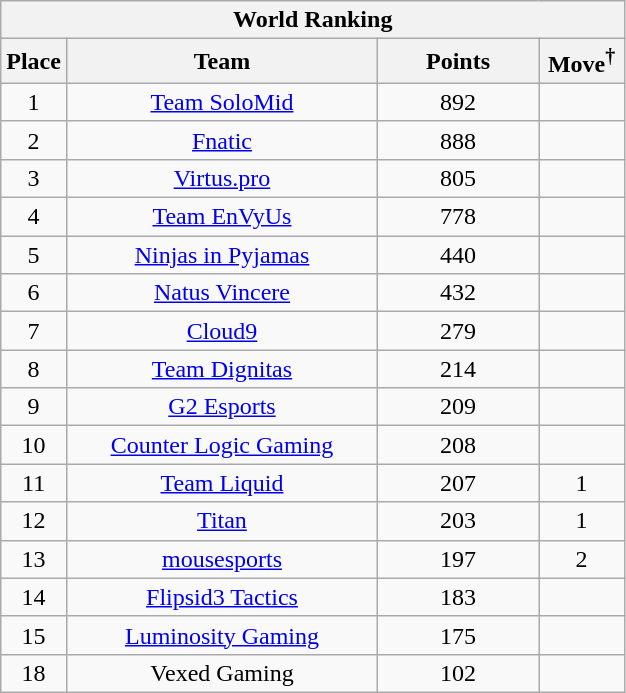<table class="wikitable" style="text-align: center;">
<tr>
<th colspan=5>World Ranking</th>
</tr>
<tr>
<th width="30px">Place</th>
<th width="200px">Team</th>
<th width="100px">Points</th>
<th width="50px">Move<sup>†</sup></th>
</tr>
<tr>
<td>1</td>
<td><a href='#'>Team SoloMid</a></td>
<td>892</td>
<td></td>
</tr>
<tr>
<td>2</td>
<td><a href='#'>Fnatic</a></td>
<td>888</td>
<td></td>
</tr>
<tr>
<td>3</td>
<td><a href='#'>Virtus.pro</a></td>
<td>805</td>
<td></td>
</tr>
<tr>
<td>4</td>
<td><a href='#'>Team EnVyUs</a></td>
<td>778</td>
<td></td>
</tr>
<tr>
<td>5</td>
<td><a href='#'>Ninjas in Pyjamas</a></td>
<td>440</td>
<td></td>
</tr>
<tr>
<td>6</td>
<td><a href='#'>Natus Vincere</a></td>
<td>432</td>
<td></td>
</tr>
<tr>
<td>7</td>
<td><a href='#'>Cloud9</a></td>
<td>279</td>
<td></td>
</tr>
<tr>
<td>8</td>
<td><a href='#'>Team Dignitas</a></td>
<td>214</td>
<td></td>
</tr>
<tr>
<td>9</td>
<td><a href='#'>G2 Esports</a></td>
<td>209</td>
<td></td>
</tr>
<tr>
<td>10</td>
<td><a href='#'>Counter Logic Gaming</a></td>
<td>208</td>
<td></td>
</tr>
<tr>
<td>11</td>
<td><a href='#'>Team Liquid</a></td>
<td>207</td>
<td> 1</td>
</tr>
<tr>
<td>12</td>
<td><a href='#'>Titan</a></td>
<td>203</td>
<td> 1</td>
</tr>
<tr>
<td>13</td>
<td><a href='#'>mousesports</a></td>
<td>197</td>
<td> 2</td>
</tr>
<tr>
<td>14</td>
<td><a href='#'>Flipsid3 Tactics</a></td>
<td>183</td>
<td></td>
</tr>
<tr>
<td>15</td>
<td><a href='#'>Luminosity Gaming</a></td>
<td>175</td>
<td></td>
</tr>
<tr>
<td>18</td>
<td>Vexed Gaming</td>
<td>102</td>
<td></td>
</tr>
</table>
